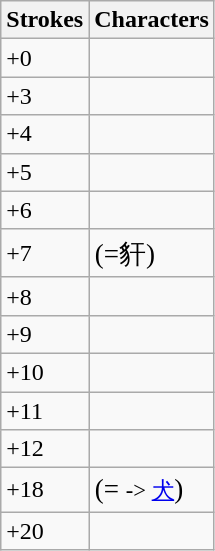<table class="wikitable">
<tr>
<th>Strokes</th>
<th>Characters</th>
</tr>
<tr>
<td>+0</td>
<td style="font-size: large;"></td>
</tr>
<tr>
<td>+3</td>
<td style="font-size: large;">  </td>
</tr>
<tr>
<td>+4</td>
<td style="font-size: large;"> </td>
</tr>
<tr>
<td>+5</td>
<td style="font-size: large;">     </td>
</tr>
<tr>
<td>+6</td>
<td style="font-size: large;">      </td>
</tr>
<tr>
<td>+7</td>
<td style="font-size: large;"> (=豻)  </td>
</tr>
<tr>
<td>+8</td>
<td style="font-size: large;"> </td>
</tr>
<tr>
<td>+9</td>
<td style="font-size: large;">   </td>
</tr>
<tr>
<td>+10</td>
<td style="font-size: large;">  </td>
</tr>
<tr>
<td>+11</td>
<td style="font-size: large;">  </td>
</tr>
<tr>
<td>+12</td>
<td style="font-size: large;"></td>
</tr>
<tr>
<td>+18</td>
<td style="font-size: large;"> (= <small>-> <a href='#'>犬</a></small>)</td>
</tr>
<tr>
<td>+20</td>
<td style="font-size: large;"></td>
</tr>
</table>
